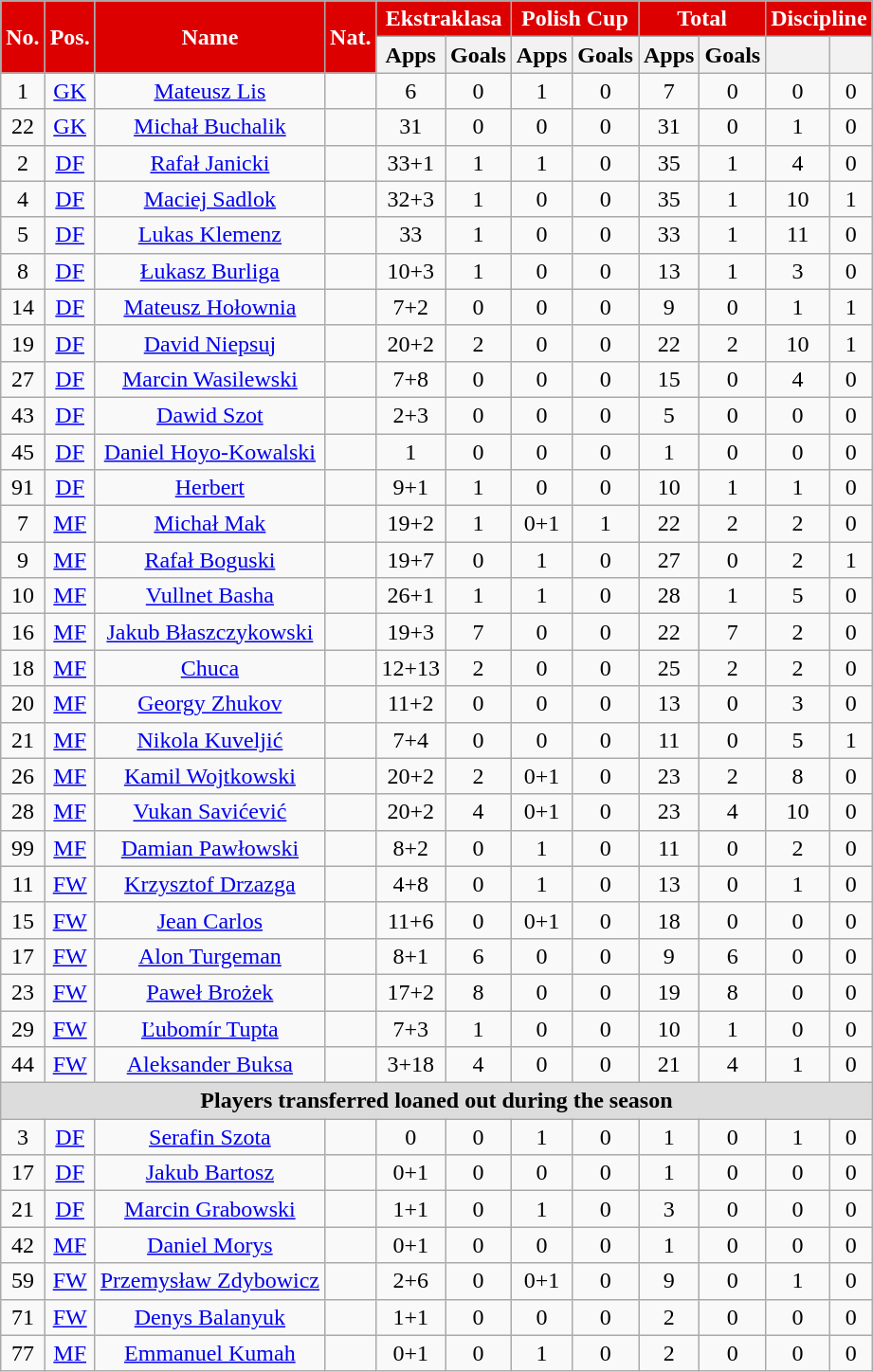<table class="wikitable sortable" style="text-align:center">
<tr>
<th rowspan="2" style="background:#DD0000; color:white;">No.</th>
<th rowspan="2" style="background:#DD0000; color:white;">Pos.</th>
<th rowspan="2" style="background:#DD0000; color:white;">Name</th>
<th rowspan="2" style="background:#DD0000; color:white;">Nat.</th>
<th colspan="2" style="background:#DD0000; color:white;">Ekstraklasa</th>
<th colspan="2" style="background:#DD0000; color:white;">Polish Cup</th>
<th colspan="2" style="background:#DD0000; color:white;">Total</th>
<th colspan="2" style="background:#DD0000; color:white;">Discipline</th>
</tr>
<tr>
<th>Apps</th>
<th>Goals</th>
<th>Apps</th>
<th>Goals</th>
<th>Apps</th>
<th>Goals</th>
<th></th>
<th></th>
</tr>
<tr>
<td>1</td>
<td><a href='#'>GK</a></td>
<td><a href='#'>Mateusz Lis</a></td>
<td></td>
<td>6</td>
<td>0</td>
<td>1</td>
<td>0</td>
<td>7</td>
<td>0</td>
<td>0</td>
<td>0</td>
</tr>
<tr>
<td>22</td>
<td><a href='#'>GK</a></td>
<td><a href='#'>Michał Buchalik</a></td>
<td></td>
<td>31</td>
<td>0</td>
<td>0</td>
<td>0</td>
<td>31</td>
<td>0</td>
<td>1</td>
<td>0</td>
</tr>
<tr>
<td>2</td>
<td><a href='#'>DF</a></td>
<td><a href='#'>Rafał Janicki</a></td>
<td></td>
<td>33+1</td>
<td>1</td>
<td>1</td>
<td>0</td>
<td>35</td>
<td>1</td>
<td>4</td>
<td>0</td>
</tr>
<tr>
<td>4</td>
<td><a href='#'>DF</a></td>
<td><a href='#'>Maciej Sadlok</a></td>
<td></td>
<td>32+3</td>
<td>1</td>
<td>0</td>
<td>0</td>
<td>35</td>
<td>1</td>
<td>10</td>
<td>1</td>
</tr>
<tr>
<td>5</td>
<td><a href='#'>DF</a></td>
<td><a href='#'>Lukas Klemenz</a></td>
<td></td>
<td>33</td>
<td>1</td>
<td>0</td>
<td>0</td>
<td>33</td>
<td>1</td>
<td>11</td>
<td>0</td>
</tr>
<tr>
<td>8</td>
<td><a href='#'>DF</a></td>
<td><a href='#'>Łukasz Burliga</a></td>
<td></td>
<td>10+3</td>
<td>1</td>
<td>0</td>
<td>0</td>
<td>13</td>
<td>1</td>
<td>3</td>
<td>0</td>
</tr>
<tr>
<td>14</td>
<td><a href='#'>DF</a></td>
<td><a href='#'>Mateusz Hołownia</a></td>
<td></td>
<td>7+2</td>
<td>0</td>
<td>0</td>
<td>0</td>
<td>9</td>
<td>0</td>
<td>1</td>
<td>1</td>
</tr>
<tr>
<td>19</td>
<td><a href='#'>DF</a></td>
<td><a href='#'>David Niepsuj</a></td>
<td></td>
<td>20+2</td>
<td>2</td>
<td>0</td>
<td>0</td>
<td>22</td>
<td>2</td>
<td>10</td>
<td>1</td>
</tr>
<tr>
<td>27</td>
<td><a href='#'>DF</a></td>
<td><a href='#'>Marcin Wasilewski</a></td>
<td></td>
<td>7+8</td>
<td>0</td>
<td>0</td>
<td>0</td>
<td>15</td>
<td>0</td>
<td>4</td>
<td>0</td>
</tr>
<tr>
<td>43</td>
<td><a href='#'>DF</a></td>
<td><a href='#'>Dawid Szot</a></td>
<td></td>
<td>2+3</td>
<td>0</td>
<td>0</td>
<td>0</td>
<td>5</td>
<td>0</td>
<td>0</td>
<td>0</td>
</tr>
<tr>
<td>45</td>
<td><a href='#'>DF</a></td>
<td><a href='#'>Daniel Hoyo-Kowalski</a></td>
<td></td>
<td>1</td>
<td>0</td>
<td>0</td>
<td>0</td>
<td>1</td>
<td>0</td>
<td>0</td>
<td>0</td>
</tr>
<tr>
<td>91</td>
<td><a href='#'>DF</a></td>
<td><a href='#'>Herbert</a></td>
<td></td>
<td>9+1</td>
<td>1</td>
<td>0</td>
<td>0</td>
<td>10</td>
<td>1</td>
<td>1</td>
<td>0</td>
</tr>
<tr>
<td>7</td>
<td><a href='#'>MF</a></td>
<td><a href='#'>Michał Mak</a></td>
<td></td>
<td>19+2</td>
<td>1</td>
<td>0+1</td>
<td>1</td>
<td>22</td>
<td>2</td>
<td>2</td>
<td>0</td>
</tr>
<tr>
<td>9</td>
<td><a href='#'>MF</a></td>
<td><a href='#'>Rafał Boguski</a></td>
<td></td>
<td>19+7</td>
<td>0</td>
<td>1</td>
<td>0</td>
<td>27</td>
<td>0</td>
<td>2</td>
<td>1</td>
</tr>
<tr>
<td>10</td>
<td><a href='#'>MF</a></td>
<td><a href='#'>Vullnet Basha</a></td>
<td></td>
<td>26+1</td>
<td>1</td>
<td>1</td>
<td>0</td>
<td>28</td>
<td>1</td>
<td>5</td>
<td>0</td>
</tr>
<tr>
<td>16</td>
<td><a href='#'>MF</a></td>
<td><a href='#'>Jakub Błaszczykowski</a></td>
<td></td>
<td>19+3</td>
<td>7</td>
<td>0</td>
<td>0</td>
<td>22</td>
<td>7</td>
<td>2</td>
<td>0</td>
</tr>
<tr>
<td>18</td>
<td><a href='#'>MF</a></td>
<td><a href='#'>Chuca</a></td>
<td></td>
<td>12+13</td>
<td>2</td>
<td>0</td>
<td>0</td>
<td>25</td>
<td>2</td>
<td>2</td>
<td>0</td>
</tr>
<tr>
<td>20</td>
<td><a href='#'>MF</a></td>
<td><a href='#'>Georgy Zhukov</a></td>
<td></td>
<td>11+2</td>
<td>0</td>
<td>0</td>
<td>0</td>
<td>13</td>
<td>0</td>
<td>3</td>
<td>0</td>
</tr>
<tr>
<td>21</td>
<td><a href='#'>MF</a></td>
<td><a href='#'>Nikola Kuveljić</a></td>
<td></td>
<td>7+4</td>
<td>0</td>
<td>0</td>
<td>0</td>
<td>11</td>
<td>0</td>
<td>5</td>
<td>1</td>
</tr>
<tr>
<td>26</td>
<td><a href='#'>MF</a></td>
<td><a href='#'>Kamil Wojtkowski</a></td>
<td></td>
<td>20+2</td>
<td>2</td>
<td>0+1</td>
<td>0</td>
<td>23</td>
<td>2</td>
<td>8</td>
<td>0</td>
</tr>
<tr>
<td>28</td>
<td><a href='#'>MF</a></td>
<td><a href='#'>Vukan Savićević</a></td>
<td></td>
<td>20+2</td>
<td>4</td>
<td>0+1</td>
<td>0</td>
<td>23</td>
<td>4</td>
<td>10</td>
<td>0</td>
</tr>
<tr>
<td>99</td>
<td><a href='#'>MF</a></td>
<td><a href='#'>Damian Pawłowski</a></td>
<td></td>
<td>8+2</td>
<td>0</td>
<td>1</td>
<td>0</td>
<td>11</td>
<td>0</td>
<td>2</td>
<td>0</td>
</tr>
<tr>
<td>11</td>
<td><a href='#'>FW</a></td>
<td><a href='#'>Krzysztof Drzazga</a></td>
<td></td>
<td>4+8</td>
<td>0</td>
<td>1</td>
<td>0</td>
<td>13</td>
<td>0</td>
<td>1</td>
<td>0</td>
</tr>
<tr>
<td>15</td>
<td><a href='#'>FW</a></td>
<td><a href='#'>Jean Carlos</a></td>
<td></td>
<td>11+6</td>
<td>0</td>
<td>0+1</td>
<td>0</td>
<td>18</td>
<td>0</td>
<td>0</td>
<td>0</td>
</tr>
<tr>
<td>17</td>
<td><a href='#'>FW</a></td>
<td><a href='#'>Alon Turgeman</a></td>
<td></td>
<td>8+1</td>
<td>6</td>
<td>0</td>
<td>0</td>
<td>9</td>
<td>6</td>
<td>0</td>
<td>0</td>
</tr>
<tr>
<td>23</td>
<td><a href='#'>FW</a></td>
<td><a href='#'>Paweł Brożek</a></td>
<td></td>
<td>17+2</td>
<td>8</td>
<td>0</td>
<td>0</td>
<td>19</td>
<td>8</td>
<td>0</td>
<td>0</td>
</tr>
<tr>
<td>29</td>
<td><a href='#'>FW</a></td>
<td><a href='#'>Ľubomír Tupta</a></td>
<td></td>
<td>7+3</td>
<td>1</td>
<td>0</td>
<td>0</td>
<td>10</td>
<td>1</td>
<td>0</td>
<td>0</td>
</tr>
<tr>
<td>44</td>
<td><a href='#'>FW</a></td>
<td><a href='#'>Aleksander Buksa</a></td>
<td></td>
<td>3+18</td>
<td>4</td>
<td>0</td>
<td>0</td>
<td>21</td>
<td>4</td>
<td>1</td>
<td>0</td>
</tr>
<tr>
<th colspan="13" style="background:#DCDCDC; text-align:center">Players transferred loaned out during the season</th>
</tr>
<tr>
<td>3</td>
<td><a href='#'>DF</a></td>
<td><a href='#'>Serafin Szota</a></td>
<td></td>
<td>0</td>
<td>0</td>
<td>1</td>
<td>0</td>
<td>1</td>
<td>0</td>
<td>1</td>
<td>0</td>
</tr>
<tr>
<td>17</td>
<td><a href='#'>DF</a></td>
<td><a href='#'>Jakub Bartosz</a></td>
<td></td>
<td>0+1</td>
<td>0</td>
<td>0</td>
<td>0</td>
<td>1</td>
<td>0</td>
<td>0</td>
<td>0</td>
</tr>
<tr>
<td>21</td>
<td><a href='#'>DF</a></td>
<td><a href='#'>Marcin Grabowski</a></td>
<td></td>
<td>1+1</td>
<td>0</td>
<td>1</td>
<td>0</td>
<td>3</td>
<td>0</td>
<td>0</td>
<td>0</td>
</tr>
<tr>
<td>42</td>
<td><a href='#'>MF</a></td>
<td><a href='#'>Daniel Morys</a></td>
<td></td>
<td>0+1</td>
<td>0</td>
<td>0</td>
<td>0</td>
<td>1</td>
<td>0</td>
<td>0</td>
<td>0</td>
</tr>
<tr>
<td>59</td>
<td><a href='#'>FW</a></td>
<td><a href='#'>Przemysław Zdybowicz</a></td>
<td></td>
<td>2+6</td>
<td>0</td>
<td>0+1</td>
<td>0</td>
<td>9</td>
<td>0</td>
<td>1</td>
<td>0</td>
</tr>
<tr>
<td>71</td>
<td><a href='#'>FW</a></td>
<td><a href='#'>Denys Balanyuk</a></td>
<td></td>
<td>1+1</td>
<td>0</td>
<td>0</td>
<td>0</td>
<td>2</td>
<td>0</td>
<td>0</td>
<td>0</td>
</tr>
<tr>
<td>77</td>
<td><a href='#'>MF</a></td>
<td><a href='#'>Emmanuel Kumah</a></td>
<td></td>
<td>0+1</td>
<td>0</td>
<td>1</td>
<td>0</td>
<td>2</td>
<td>0</td>
<td>0</td>
<td>0</td>
</tr>
</table>
